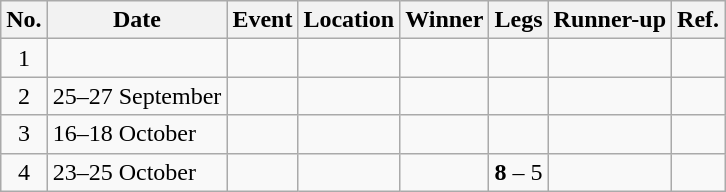<table class="wikitable">
<tr>
<th>No.</th>
<th>Date</th>
<th>Event</th>
<th>Location</th>
<th>Winner</th>
<th>Legs</th>
<th>Runner-up</th>
<th>Ref.</th>
</tr>
<tr>
<td align=center>1</td>
<td align=left></td>
<td></td>
<td></td>
<td align="right"></td>
<td align="center"></td>
<td></td>
<td align="center"></td>
</tr>
<tr>
<td align=center>2</td>
<td align=left>25–27 September</td>
<td></td>
<td></td>
<td align="right"></td>
<td align="center"></td>
<td></td>
<td align="center"></td>
</tr>
<tr>
<td align=center>3</td>
<td align=left>16–18 October</td>
<td></td>
<td></td>
<td align="right"></td>
<td align="center"></td>
<td></td>
<td align="center"></td>
</tr>
<tr>
<td align=center>4</td>
<td align=left>23–25 October</td>
<td></td>
<td></td>
<td align="right"></td>
<td align="center"><strong>8</strong> – 5</td>
<td></td>
<td align="center"></td>
</tr>
</table>
